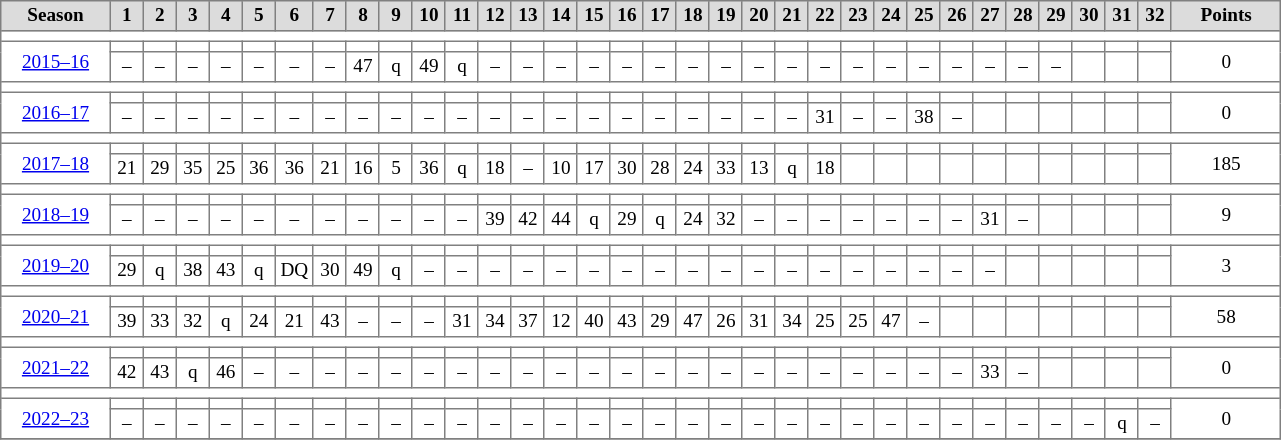<table cellpadding="3" cellspacing="0" border="1" style="background:#fff; font-size:80%; line-height:13px; border:gray solid 1px; border-collapse:collapse;">
<tr style="background:#ccc; text-align:center;">
<td style="background:#DCDCDC;" width=65px><strong>Season</strong></td>
<td style="background:#DCDCDC;" width=15px><strong>1</strong></td>
<td style="background:#DCDCDC;" width=15px><strong>2</strong></td>
<td style="background:#DCDCDC;" width=15px><strong>3</strong></td>
<td style="background:#DCDCDC;" width=15px><strong>4</strong></td>
<td style="background:#DCDCDC;" width=15px><strong>5</strong></td>
<td style="background:#DCDCDC;" width=15px><strong>6</strong></td>
<td style="background:#DCDCDC;" width=15px><strong>7</strong></td>
<td style="background:#DCDCDC;" width=15px><strong>8</strong></td>
<td style="background:#DCDCDC;" width=15px><strong>9</strong></td>
<td style="background:#DCDCDC;" width=15px><strong>10</strong></td>
<td style="background:#DCDCDC;" width=15px><strong>11</strong></td>
<td style="background:#DCDCDC;" width=15px><strong>12</strong></td>
<td style="background:#DCDCDC;" width=15px><strong>13</strong></td>
<td style="background:#DCDCDC;" width=15px><strong>14</strong></td>
<td style="background:#DCDCDC;" width=15px><strong>15</strong></td>
<td style="background:#DCDCDC;" width=15px><strong>16</strong></td>
<td style="background:#DCDCDC;" width=15px><strong>17</strong></td>
<td style="background:#DCDCDC;" width=15px><strong>18</strong></td>
<td style="background:#DCDCDC;" width=15px><strong>19</strong></td>
<td style="background:#DCDCDC;" width=15px><strong>20</strong></td>
<td style="background:#DCDCDC;" width=15px><strong>21</strong></td>
<td style="background:#DCDCDC;" width=15px><strong>22</strong></td>
<td style="background:#DCDCDC;" width=15px><strong>23</strong></td>
<td style="background:#DCDCDC;" width=15px><strong>24</strong></td>
<td style="background:#DCDCDC;" width=15px><strong>25</strong></td>
<td style="background:#DCDCDC;" width=15px><strong>26</strong></td>
<td style="background:#DCDCDC;" width=15px><strong>27</strong></td>
<td style="background:#DCDCDC;" width=15px><strong>28</strong></td>
<td style="background:#DCDCDC;" width=15px><strong>29</strong></td>
<td style="background:#DCDCDC;" width=15px><strong>30</strong></td>
<td style="background:#DCDCDC;" width=15px><strong>31</strong></td>
<td style="background:#DCDCDC;" width=15px><strong>32</strong></td>
<td style="background:#DCDCDC;" width=30px><strong>Points</strong></td>
</tr>
<tr>
<td colspan=34></td>
</tr>
<tr align=center>
<td rowspan=2 width=66px><a href='#'>2015–16</a></td>
<th></th>
<th></th>
<th></th>
<th></th>
<th></th>
<th></th>
<th></th>
<th></th>
<th></th>
<th></th>
<th></th>
<th></th>
<th></th>
<th></th>
<th></th>
<th></th>
<th></th>
<th></th>
<th></th>
<th></th>
<th></th>
<th></th>
<th></th>
<th></th>
<th></th>
<th></th>
<th></th>
<th></th>
<th></th>
<th></th>
<th></th>
<th></th>
<td rowspan=2 width=66px>0</td>
</tr>
<tr align=center>
<td>–</td>
<td>–</td>
<td>–</td>
<td>–</td>
<td>–</td>
<td>–</td>
<td>–</td>
<td>47</td>
<td>q</td>
<td>49</td>
<td>q</td>
<td>–</td>
<td>–</td>
<td>–</td>
<td>–</td>
<td>–</td>
<td>–</td>
<td>–</td>
<td>–</td>
<td>–</td>
<td>–</td>
<td>–</td>
<td>–</td>
<td>–</td>
<td>–</td>
<td>–</td>
<td>–</td>
<td>–</td>
<td>–</td>
<td></td>
<td></td>
<td></td>
</tr>
<tr>
<td colspan=34></td>
</tr>
<tr align=center>
<td rowspan=2 width=66px><a href='#'>2016–17</a></td>
<th></th>
<th></th>
<th></th>
<th></th>
<th></th>
<th></th>
<th></th>
<th></th>
<th></th>
<th></th>
<th></th>
<th></th>
<th></th>
<th></th>
<th></th>
<th></th>
<th></th>
<th></th>
<th></th>
<th></th>
<th></th>
<th></th>
<th></th>
<th></th>
<th></th>
<th></th>
<th></th>
<th></th>
<th></th>
<th></th>
<th></th>
<th></th>
<td rowspan=2 width=66px>0</td>
</tr>
<tr align=center>
<td>–</td>
<td>–</td>
<td>–</td>
<td>–</td>
<td>–</td>
<td>–</td>
<td>–</td>
<td>–</td>
<td>–</td>
<td>–</td>
<td>–</td>
<td>–</td>
<td>–</td>
<td>–</td>
<td>–</td>
<td>–</td>
<td>–</td>
<td>–</td>
<td>–</td>
<td>–</td>
<td>–</td>
<td>31</td>
<td>–</td>
<td>–</td>
<td>38</td>
<td>–</td>
<td></td>
<td></td>
<td></td>
<td></td>
<td></td>
<td></td>
</tr>
<tr>
<td colspan=34></td>
</tr>
<tr align=center>
<td rowspan="2" style="width:66px;"><a href='#'>2017–18</a></td>
<th></th>
<th></th>
<th></th>
<th></th>
<th></th>
<th></th>
<th></th>
<th></th>
<th></th>
<th></th>
<th></th>
<th></th>
<th></th>
<th></th>
<th></th>
<th></th>
<th></th>
<th></th>
<th></th>
<th></th>
<th></th>
<th></th>
<th></th>
<th></th>
<th></th>
<th></th>
<th></th>
<th></th>
<th></th>
<th></th>
<th></th>
<th></th>
<td rowspan="2" style="width:66px;">185</td>
</tr>
<tr align=center>
<td>21</td>
<td>29</td>
<td>35</td>
<td>25</td>
<td>36</td>
<td>36</td>
<td>21</td>
<td>16</td>
<td>5</td>
<td>36</td>
<td>q</td>
<td>18</td>
<td>–</td>
<td>10</td>
<td>17</td>
<td>30</td>
<td>28</td>
<td>24</td>
<td>33</td>
<td>13</td>
<td>q</td>
<td>18</td>
<td></td>
<td></td>
<td></td>
<td></td>
<td></td>
<td></td>
<td></td>
<td></td>
<td></td>
<td></td>
</tr>
<tr>
<td colspan=34></td>
</tr>
<tr align=center>
<td rowspan="2" style="width:66px;"><a href='#'>2018–19</a></td>
<th></th>
<th></th>
<th></th>
<th></th>
<th></th>
<th></th>
<th></th>
<th></th>
<th></th>
<th></th>
<th></th>
<th></th>
<th></th>
<th></th>
<th></th>
<th></th>
<th></th>
<th></th>
<th></th>
<th></th>
<th></th>
<th></th>
<th></th>
<th></th>
<th></th>
<th></th>
<th></th>
<th></th>
<th></th>
<th></th>
<th></th>
<th></th>
<td rowspan="2" style="width:66px;">9</td>
</tr>
<tr align=center>
<td>–</td>
<td>–</td>
<td>–</td>
<td>–</td>
<td>–</td>
<td>–</td>
<td>–</td>
<td>–</td>
<td>–</td>
<td>–</td>
<td>–</td>
<td>39</td>
<td>42</td>
<td>44</td>
<td>q</td>
<td>29</td>
<td>q</td>
<td>24</td>
<td>32</td>
<td>–</td>
<td>–</td>
<td>–</td>
<td>–</td>
<td>–</td>
<td>–</td>
<td>–</td>
<td>31</td>
<td>–</td>
<td></td>
<td></td>
<td></td>
<td></td>
</tr>
<tr>
<td colspan=34></td>
</tr>
<tr align=center>
<td rowspan="2" style="width:66px;"><a href='#'>2019–20</a></td>
<th></th>
<th></th>
<th></th>
<th></th>
<th></th>
<th></th>
<th></th>
<th></th>
<th></th>
<th></th>
<th></th>
<th></th>
<th></th>
<th></th>
<th></th>
<th></th>
<th></th>
<th></th>
<th></th>
<th></th>
<th></th>
<th></th>
<th></th>
<th></th>
<th></th>
<th></th>
<th></th>
<th></th>
<th></th>
<th></th>
<th></th>
<th></th>
<td rowspan="2" style="width:66px;">3</td>
</tr>
<tr align=center>
<td>29</td>
<td>q</td>
<td>38</td>
<td>43</td>
<td>q</td>
<td>DQ</td>
<td>30</td>
<td>49</td>
<td>q</td>
<td>–</td>
<td>–</td>
<td>–</td>
<td>–</td>
<td>–</td>
<td>–</td>
<td>–</td>
<td>–</td>
<td>–</td>
<td>–</td>
<td>–</td>
<td>–</td>
<td>–</td>
<td>–</td>
<td>–</td>
<td>–</td>
<td>–</td>
<td>–</td>
<td></td>
<td></td>
<td></td>
<td></td>
<td></td>
</tr>
<tr>
<td colspan=34></td>
</tr>
<tr align=center>
<td rowspan="2" style="width:66px;"><a href='#'>2020–21</a></td>
<th></th>
<th></th>
<th></th>
<th></th>
<th></th>
<th></th>
<th></th>
<th></th>
<th></th>
<th></th>
<th></th>
<th></th>
<th></th>
<th></th>
<th></th>
<th></th>
<th></th>
<th></th>
<th></th>
<th></th>
<th></th>
<th></th>
<th></th>
<th></th>
<th></th>
<th></th>
<th></th>
<th></th>
<th></th>
<th></th>
<th></th>
<th></th>
<td rowspan="2" style="width:66px;">58</td>
</tr>
<tr align=center>
<td>39</td>
<td>33</td>
<td>32</td>
<td>q</td>
<td>24</td>
<td>21</td>
<td>43</td>
<td>–</td>
<td>–</td>
<td>–</td>
<td>31</td>
<td>34</td>
<td>37</td>
<td>12</td>
<td>40</td>
<td>43</td>
<td>29</td>
<td>47</td>
<td>26</td>
<td>31</td>
<td>34</td>
<td>25</td>
<td>25</td>
<td>47</td>
<td>–</td>
<td></td>
<td></td>
<td></td>
<td></td>
<td></td>
<td></td>
<td></td>
</tr>
<tr>
<td colspan=34></td>
</tr>
<tr align=center>
<td rowspan="2" style="width:66px;"><a href='#'>2021–22</a></td>
<th></th>
<th></th>
<th></th>
<th></th>
<th></th>
<th></th>
<th></th>
<th></th>
<th></th>
<th></th>
<th></th>
<th></th>
<th></th>
<th></th>
<th></th>
<th></th>
<th></th>
<th></th>
<th></th>
<th></th>
<th></th>
<th></th>
<th></th>
<th></th>
<th></th>
<th></th>
<th></th>
<th></th>
<th></th>
<th></th>
<th></th>
<th></th>
<td rowspan="2" style="width:66px;">0</td>
</tr>
<tr align=center>
<td>42</td>
<td>43</td>
<td>q</td>
<td>46</td>
<td>–</td>
<td>–</td>
<td>–</td>
<td>–</td>
<td>–</td>
<td>–</td>
<td>–</td>
<td>–</td>
<td>–</td>
<td>–</td>
<td>–</td>
<td>–</td>
<td>–</td>
<td>–</td>
<td>–</td>
<td>–</td>
<td>–</td>
<td>–</td>
<td>–</td>
<td>–</td>
<td>–</td>
<td>–</td>
<td>33</td>
<td>–</td>
<td></td>
<td></td>
<td></td>
<td></td>
</tr>
<tr>
<td colspan=34></td>
</tr>
<tr align=center>
<td rowspan="2" style="width:66px;"><a href='#'>2022–23</a></td>
<th></th>
<th></th>
<th></th>
<th></th>
<th></th>
<th></th>
<th></th>
<th></th>
<th></th>
<th></th>
<th></th>
<th></th>
<th></th>
<th></th>
<th></th>
<th></th>
<th></th>
<th></th>
<th></th>
<th></th>
<th></th>
<th></th>
<th></th>
<th></th>
<th></th>
<th></th>
<th></th>
<th></th>
<th></th>
<th></th>
<th></th>
<th></th>
<td rowspan="2" style="width:66px;">0</td>
</tr>
<tr align=center>
<td>–</td>
<td>–</td>
<td>–</td>
<td>–</td>
<td>–</td>
<td>–</td>
<td>–</td>
<td>–</td>
<td>–</td>
<td>–</td>
<td>–</td>
<td>–</td>
<td>–</td>
<td>–</td>
<td>–</td>
<td>–</td>
<td>–</td>
<td>–</td>
<td>–</td>
<td>–</td>
<td>–</td>
<td>–</td>
<td>–</td>
<td>–</td>
<td>–</td>
<td>–</td>
<td>–</td>
<td>–</td>
<td>–</td>
<td>–</td>
<td>q</td>
<td>–</td>
</tr>
<tr>
</tr>
</table>
